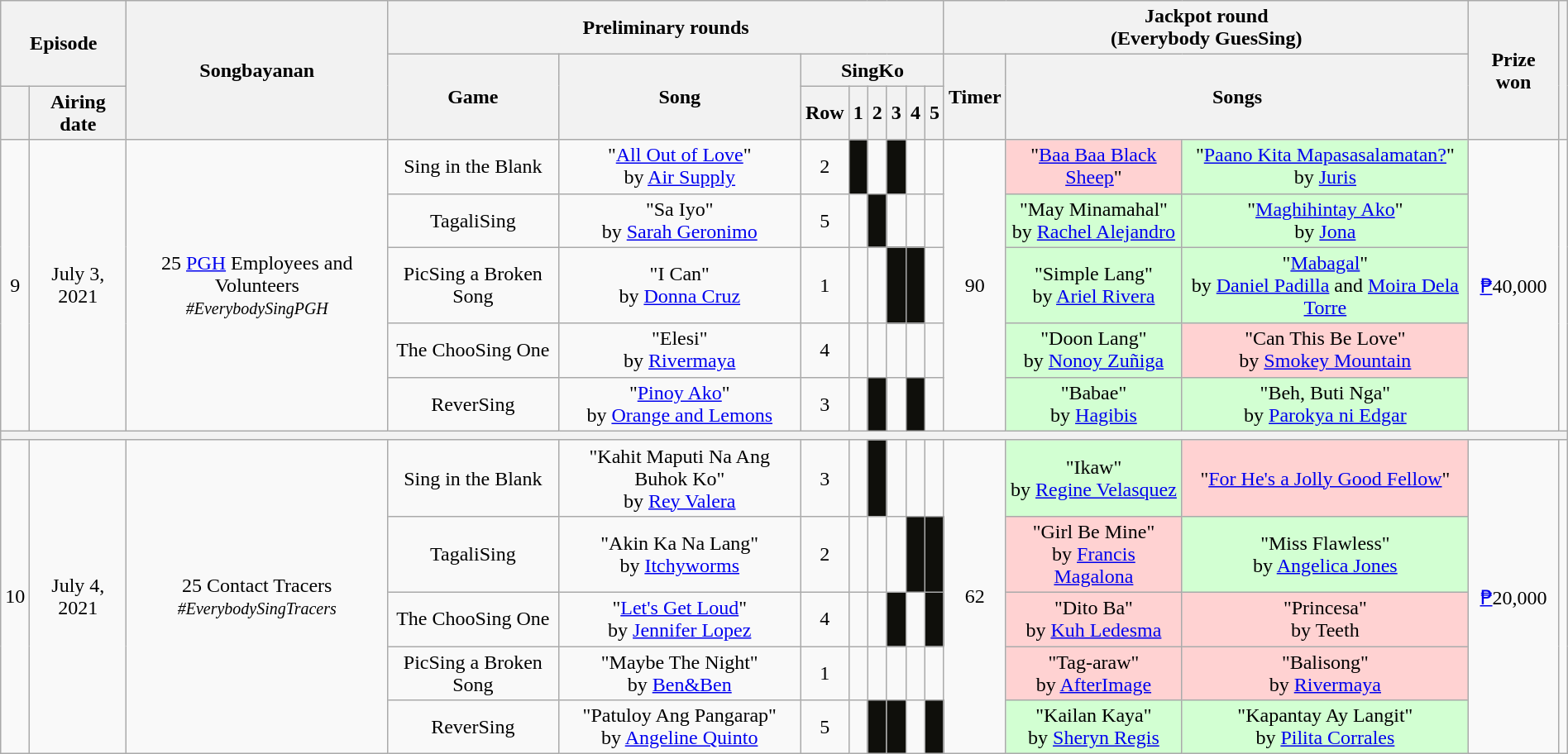<table class="wikitable mw-collapsible mw-collapsed" style="text-align:center; width:100%">
<tr>
<th colspan=2 rowspan=2>Episode</th>
<th rowspan=3>Songbayanan</th>
<th colspan=8>Preliminary rounds</th>
<th colspan=3>Jackpot round<br>(Everybody GuesSing)</th>
<th rowspan=3>Prize won</th>
<th rowspan=3></th>
</tr>
<tr>
<th rowspan=2>Game</th>
<th rowspan=2>Song</th>
<th colspan=6>SingKo</th>
<th rowspan=2>Timer</th>
<th colspan=2 rowspan=2>Songs</th>
</tr>
<tr>
<th></th>
<th>Airing date</th>
<th>Row</th>
<th>1</th>
<th>2</th>
<th>3</th>
<th>4</th>
<th>5</th>
</tr>
<tr>
<td rowspan=5>9</td>
<td rowspan=5>July 3, 2021</td>
<td rowspan=5>25 <a href='#'>PGH</a> Employees and Volunteers<br><em><small>#EverybodySingPGH</small></em></td>
<td>Sing in the Blank</td>
<td>"<a href='#'>All Out of Love</a>"<br>by <a href='#'>Air Supply</a></td>
<td>2</td>
<td bgcolor=FFB></td>
<td></td>
<td bgcolor=FFB></td>
<td></td>
<td></td>
<td rowspan=5>90 </td>
<td bgcolor=FFD2D2>"<a href='#'>Baa Baa Black Sheep</a>"</td>
<td bgcolor=D2FFD2>"<a href='#'>Paano Kita Mapasasalamatan?</a>"<br>by <a href='#'>Juris</a></td>
<td rowspan=5><a href='#'>₱</a>40,000</td>
<td rowspan=5><br></td>
</tr>
<tr>
<td>TagaliSing</td>
<td>"Sa Iyo"<br>by <a href='#'>Sarah Geronimo</a></td>
<td>5</td>
<td></td>
<td bgcolor=FFB></td>
<td></td>
<td></td>
<td></td>
<td bgcolor=D2FFD2>"May Minamahal"<br>by <a href='#'>Rachel Alejandro</a></td>
<td bgcolor=D2FFD2>"<a href='#'>Maghihintay Ako</a>"<br>by <a href='#'>Jona</a></td>
</tr>
<tr>
<td>PicSing a Broken Song</td>
<td>"I Can"<br>by <a href='#'>Donna Cruz</a></td>
<td>1</td>
<td></td>
<td></td>
<td bgcolor=FFB></td>
<td bgcolor=FFB></td>
<td></td>
<td bgcolor=D2FFD2>"Simple Lang"<br>by <a href='#'>Ariel Rivera</a></td>
<td bgcolor=D2FFD2>"<a href='#'>Mabagal</a>"<br>by <a href='#'>Daniel Padilla</a> and <a href='#'>Moira Dela Torre</a></td>
</tr>
<tr>
<td>The ChooSing One</td>
<td>"Elesi"<br>by <a href='#'>Rivermaya</a></td>
<td>4</td>
<td></td>
<td></td>
<td></td>
<td></td>
<td></td>
<td bgcolor=D2FFD2>"Doon Lang"<br>by <a href='#'>Nonoy Zuñiga</a></td>
<td bgcolor=FFD2D2>"Can This Be Love"<br>by <a href='#'>Smokey Mountain</a></td>
</tr>
<tr>
<td>ReverSing</td>
<td>"<a href='#'>Pinoy Ako</a>"<br>by <a href='#'>Orange and Lemons</a></td>
<td>3</td>
<td></td>
<td bgcolor=FFB></td>
<td></td>
<td bgcolor=FFB></td>
<td></td>
<td bgcolor=D2FFD2>"Babae"<br>by <a href='#'>Hagibis</a></td>
<td bgcolor=D2FFD2>"Beh, Buti Nga"<br>by <a href='#'>Parokya ni Edgar</a></td>
</tr>
<tr>
<th colspan=16 bgcolor=555></th>
</tr>
<tr>
<td rowspan=5>10</td>
<td rowspan=5>July 4, 2021</td>
<td rowspan=5>25 Contact Tracers<br><em><small>#EverybodySingTracers</small></em></td>
<td>Sing in the Blank</td>
<td>"Kahit Maputi Na Ang Buhok Ko"<br>by <a href='#'>Rey Valera</a></td>
<td>3</td>
<td></td>
<td bgcolor=FFB></td>
<td></td>
<td></td>
<td></td>
<td rowspan=5>62 </td>
<td bgcolor=D2FFD2>"Ikaw"<br>by <a href='#'>Regine Velasquez</a></td>
<td bgcolor=FFD2D2>"<a href='#'>For He's a Jolly Good Fellow</a>"</td>
<td rowspan=5><a href='#'>₱</a>20,000</td>
<td rowspan=5><br></td>
</tr>
<tr>
<td>TagaliSing</td>
<td>"Akin Ka Na Lang"<br>by <a href='#'>Itchyworms</a></td>
<td>2</td>
<td></td>
<td></td>
<td></td>
<td bgcolor=FFB></td>
<td bgcolor=FFB></td>
<td bgcolor=FFD2D2>"Girl Be Mine"<br>by <a href='#'>Francis Magalona</a></td>
<td bgcolor=D2FFD2>"Miss Flawless"<br>by <a href='#'>Angelica Jones</a></td>
</tr>
<tr>
<td>The ChooSing One</td>
<td>"<a href='#'>Let's Get Loud</a>"<br>by <a href='#'>Jennifer Lopez</a></td>
<td>4</td>
<td></td>
<td></td>
<td bgcolor=FFB></td>
<td></td>
<td bgcolor=FFB></td>
<td bgcolor=FFD2D2>"Dito Ba"<br>by <a href='#'>Kuh Ledesma</a></td>
<td bgcolor=FFD2D2>"Princesa"<br>by Teeth</td>
</tr>
<tr>
<td>PicSing a Broken Song</td>
<td>"Maybe The Night"<br>by <a href='#'>Ben&Ben</a></td>
<td>1</td>
<td></td>
<td></td>
<td></td>
<td></td>
<td></td>
<td bgcolor=FFD2D2>"Tag-araw"<br>by <a href='#'>AfterImage</a></td>
<td bgcolor=FFD2D2>"Balisong"<br>by <a href='#'>Rivermaya</a></td>
</tr>
<tr>
<td>ReverSing</td>
<td>"Patuloy Ang Pangarap"<br>by <a href='#'>Angeline Quinto</a></td>
<td>5</td>
<td></td>
<td bgcolor=FFB></td>
<td bgcolor=FFB></td>
<td></td>
<td bgcolor=FFB></td>
<td bgcolor=D2FFD2>"Kailan Kaya"<br>by <a href='#'>Sheryn Regis</a></td>
<td bgcolor=D2FFD2>"Kapantay Ay Langit"<br>by <a href='#'>Pilita Corrales</a></td>
</tr>
</table>
